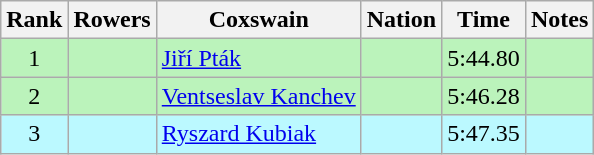<table class="wikitable sortable" style="text-align:center">
<tr>
<th>Rank</th>
<th>Rowers</th>
<th>Coxswain</th>
<th>Nation</th>
<th>Time</th>
<th>Notes</th>
</tr>
<tr bgcolor=bbf3bb>
<td>1</td>
<td></td>
<td align=left><a href='#'>Jiří Pták</a></td>
<td align=left></td>
<td>5:44.80</td>
<td></td>
</tr>
<tr bgcolor=bbf3bb>
<td>2</td>
<td></td>
<td align=left><a href='#'>Ventseslav Kanchev</a></td>
<td align=left></td>
<td>5:46.28</td>
<td></td>
</tr>
<tr bgcolor=bbf9ff>
<td>3</td>
<td></td>
<td align=left><a href='#'>Ryszard Kubiak</a></td>
<td align=left></td>
<td>5:47.35</td>
<td></td>
</tr>
</table>
